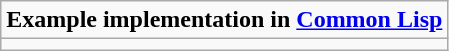<table role="presentation" class="wikitable mw-collapsible mw-collapsed">
<tr>
<td><strong>Example implementation in <a href='#'>Common Lisp</a></strong></td>
</tr>
<tr>
<td></td>
</tr>
</table>
